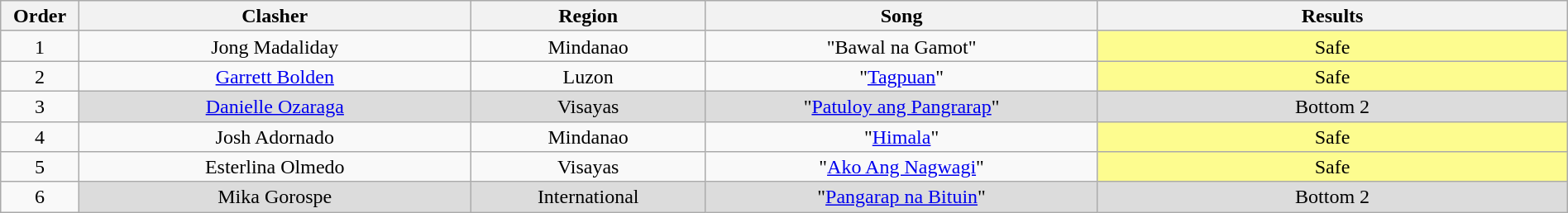<table class="wikitable" style="text-align:center; line-height:17px; width:100%;">
<tr>
<th width="5%">Order</th>
<th width="25%">Clasher</th>
<th>Region</th>
<th width="25%">Song</th>
<th width="30%">Results</th>
</tr>
<tr>
<td>1</td>
<td>Jong Madaliday</td>
<td>Mindanao</td>
<td>"Bawal na Gamot"</td>
<td style="background:#fdfc8f;">Safe</td>
</tr>
<tr>
<td>2</td>
<td><a href='#'>Garrett Bolden</a></td>
<td>Luzon</td>
<td>"<a href='#'>Tagpuan</a>"</td>
<td style="background:#fdfc8f;">Safe</td>
</tr>
<tr>
<td>3</td>
<td style="background:#DCDCDC;"><a href='#'>Danielle Ozaraga</a></td>
<td style="background:#DCDCDC;">Visayas</td>
<td style="background:#DCDCDC;">"<a href='#'>Patuloy ang Pangrarap</a>"</td>
<td style="background:#DCDCDC;">Bottom 2</td>
</tr>
<tr>
<td>4</td>
<td>Josh Adornado</td>
<td>Mindanao</td>
<td>"<a href='#'>Himala</a>"</td>
<td style="background:#fdfc8f;">Safe</td>
</tr>
<tr>
<td>5</td>
<td>Esterlina Olmedo</td>
<td>Visayas</td>
<td>"<a href='#'>Ako Ang Nagwagi</a>"</td>
<td style="background:#fdfc8f;">Safe</td>
</tr>
<tr>
<td>6</td>
<td style="background:#DCDCDC;">Mika Gorospe</td>
<td style="background:#DCDCDC;">International</td>
<td style="background:#DCDCDC;">"<a href='#'>Pangarap na Bituin</a>"</td>
<td style="background:#DCDCDC;">Bottom 2</td>
</tr>
</table>
